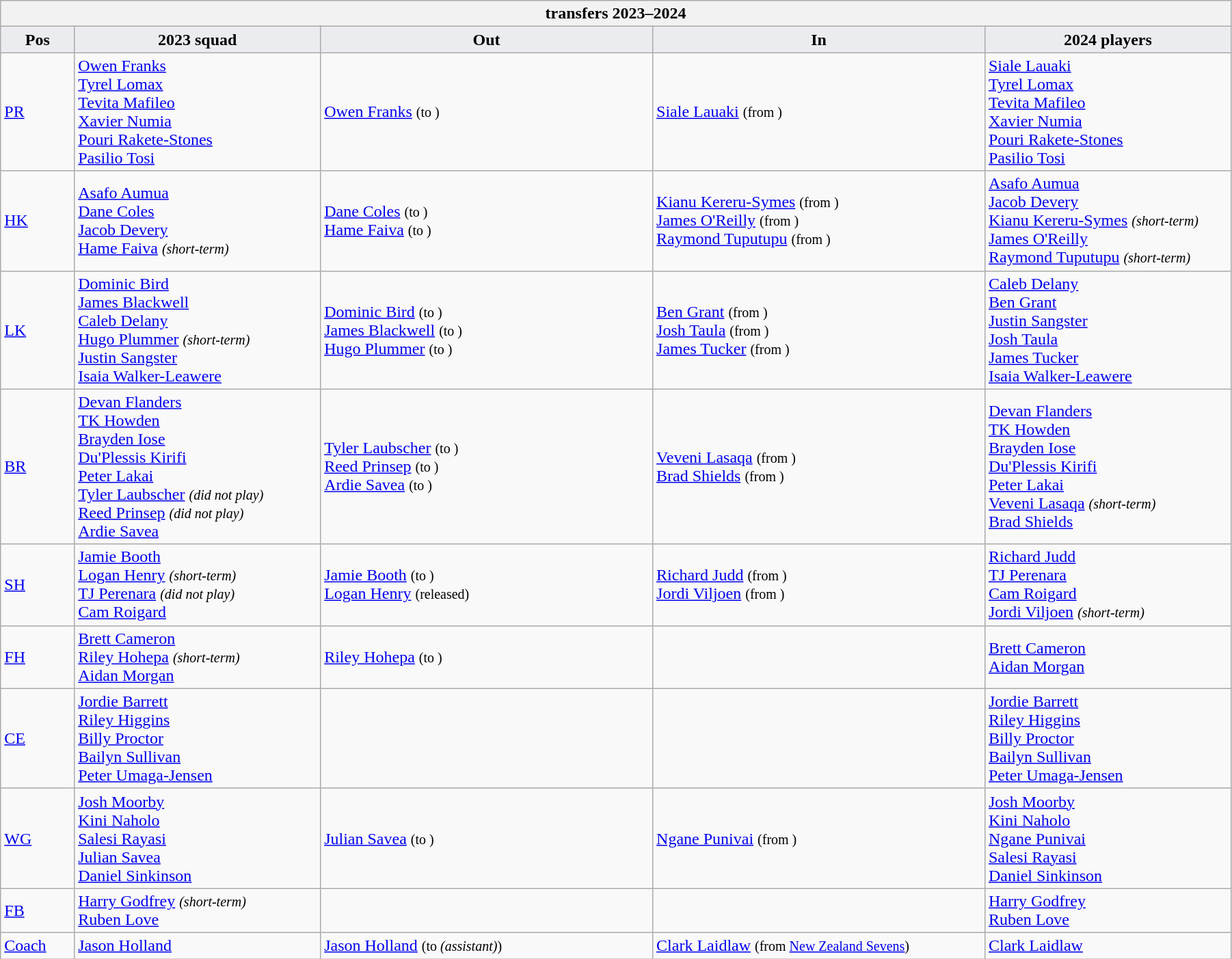<table class="wikitable" style="text-align: left; width:95%">
<tr>
<th colspan="100%"> transfers 2023–2024</th>
</tr>
<tr>
<th style="background:#ebecf0; width:6%;">Pos</th>
<th style="background:#ebecf0; width:20%;">2023 squad</th>
<th style="background:#ebecf0; width:27%;">Out</th>
<th style="background:#ebecf0; width:27%;">In</th>
<th style="background:#ebecf0; width:20%;">2024 players</th>
</tr>
<tr>
<td><a href='#'>PR</a></td>
<td> <a href='#'>Owen Franks</a> <br> <a href='#'>Tyrel Lomax</a> <br> <a href='#'>Tevita Mafileo</a><br> <a href='#'>Xavier Numia</a> <br> <a href='#'>Pouri Rakete-Stones</a> <br> <a href='#'>Pasilio Tosi</a></td>
<td>  <a href='#'>Owen Franks</a> <small>(to )</small></td>
<td>  <a href='#'>Siale Lauaki</a> <small>(from )</small></td>
<td> <a href='#'>Siale Lauaki</a> <br> <a href='#'>Tyrel Lomax</a> <br> <a href='#'>Tevita Mafileo</a> <br> <a href='#'>Xavier Numia</a> <br> <a href='#'>Pouri Rakete-Stones</a><br> <a href='#'>Pasilio Tosi</a></td>
</tr>
<tr>
<td><a href='#'>HK</a></td>
<td> <a href='#'>Asafo Aumua</a> <br> <a href='#'>Dane Coles</a> <br> <a href='#'>Jacob Devery</a><br> <a href='#'>Hame Faiva</a> <small><em>(short-term)</em></small></td>
<td>  <a href='#'>Dane Coles</a> <small>(to )</small> <br>  <a href='#'>Hame Faiva</a> <small>(to )</small></td>
<td>  <a href='#'>Kianu Kereru-Symes</a> <small>(from )</small> <br>  <a href='#'>James O'Reilly</a> <small>(from )</small> <br>  <a href='#'>Raymond Tuputupu</a> <small>(from )</small></td>
<td> <a href='#'>Asafo Aumua</a> <br> <a href='#'>Jacob Devery</a> <br> <a href='#'>Kianu Kereru-Symes</a> <small><em>(short-term)</em></small> <br> <a href='#'>James O'Reilly</a> <br> <a href='#'>Raymond Tuputupu</a> <small><em>(short-term)</em></small></td>
</tr>
<tr>
<td><a href='#'>LK</a></td>
<td> <a href='#'>Dominic Bird</a><br> <a href='#'>James Blackwell</a> <br> <a href='#'>Caleb Delany</a><br> <a href='#'>Hugo Plummer</a> <small><em>(short-term)</em></small> <br> <a href='#'>Justin Sangster</a><br> <a href='#'>Isaia Walker-Leawere</a></td>
<td>  <a href='#'>Dominic Bird</a> <small>(to )</small> <br>  <a href='#'>James Blackwell</a> <small>(to )</small> <br>  <a href='#'>Hugo Plummer</a> <small>(to )</small></td>
<td>  <a href='#'>Ben Grant</a> <small>(from )</small> <br>  <a href='#'>Josh Taula</a> <small>(from )</small> <br>  <a href='#'>James Tucker</a> <small>(from )</small></td>
<td> <a href='#'>Caleb Delany</a> <br> <a href='#'>Ben Grant</a> <br> <a href='#'>Justin Sangster</a> <br> <a href='#'>Josh Taula</a> <br> <a href='#'>James Tucker</a> <br> <a href='#'>Isaia Walker-Leawere</a></td>
</tr>
<tr>
<td><a href='#'>BR</a></td>
<td> <a href='#'>Devan Flanders</a> <br> <a href='#'>TK Howden</a> <br> <a href='#'>Brayden Iose</a><br> <a href='#'>Du'Plessis Kirifi</a> <br> <a href='#'>Peter Lakai</a> <br> <a href='#'>Tyler Laubscher</a> <small><em>(did not play)</em></small> <br> <a href='#'>Reed Prinsep</a> <small><em>(did not play)</em></small> <br> <a href='#'>Ardie Savea</a></td>
<td>  <a href='#'>Tyler Laubscher</a>  <small>(to )</small> <br>  <a href='#'>Reed Prinsep</a> <small>(to )</small> <br>  <a href='#'>Ardie Savea</a> <small>(to )</small></td>
<td>  <a href='#'>Veveni Lasaqa</a> <small>(from )</small> <br>  <a href='#'>Brad Shields</a> <small>(from )</small></td>
<td> <a href='#'>Devan Flanders</a> <br> <a href='#'>TK Howden</a> <br> <a href='#'>Brayden Iose</a> <br> <a href='#'>Du'Plessis Kirifi</a> <br> <a href='#'>Peter Lakai</a> <br> <a href='#'>Veveni Lasaqa</a> <small><em>(short-term)</em></small> <br> <a href='#'>Brad Shields</a></td>
</tr>
<tr>
<td><a href='#'>SH</a></td>
<td> <a href='#'>Jamie Booth</a> <br> <a href='#'>Logan Henry</a> <small><em>(short-term)</em></small> <br><a href='#'>TJ Perenara</a> <small><em>(did not play)</em></small> <br> <a href='#'>Cam Roigard</a></td>
<td>  <a href='#'>Jamie Booth</a> <small>(to )</small> <br>  <a href='#'>Logan Henry</a> <small>(released)</small></td>
<td>  <a href='#'>Richard Judd</a> <small>(from )</small> <br>  <a href='#'>Jordi Viljoen</a> <small>(from )</small></td>
<td> <a href='#'>Richard Judd</a> <br> <a href='#'>TJ Perenara</a> <br> <a href='#'>Cam Roigard</a> <br> <a href='#'>Jordi Viljoen</a> <small><em>(short-term)</em></small></td>
</tr>
<tr>
<td><a href='#'>FH</a></td>
<td> <a href='#'>Brett Cameron</a> <br> <a href='#'>Riley Hohepa</a> <small><em>(short-term)</em></small> <br> <a href='#'>Aidan Morgan</a></td>
<td>  <a href='#'>Riley Hohepa</a> <small>(to )</small></td>
<td></td>
<td> <a href='#'>Brett Cameron</a> <br> <a href='#'>Aidan Morgan</a></td>
</tr>
<tr>
<td><a href='#'>CE</a></td>
<td> <a href='#'>Jordie Barrett</a> <br> <a href='#'>Riley Higgins</a> <br> <a href='#'>Billy Proctor</a> <br> <a href='#'>Bailyn Sullivan</a> <br> <a href='#'>Peter Umaga-Jensen</a></td>
<td></td>
<td></td>
<td> <a href='#'>Jordie Barrett</a> <br> <a href='#'>Riley Higgins</a> <br> <a href='#'>Billy Proctor</a> <br> <a href='#'>Bailyn Sullivan</a> <br> <a href='#'>Peter Umaga-Jensen</a></td>
</tr>
<tr>
<td><a href='#'>WG</a></td>
<td> <a href='#'>Josh Moorby</a> <br> <a href='#'>Kini Naholo</a> <br> <a href='#'>Salesi Rayasi</a> <br> <a href='#'>Julian Savea</a> <br> <a href='#'>Daniel Sinkinson</a></td>
<td>  <a href='#'>Julian Savea</a> <small>(to )</small></td>
<td>  <a href='#'>Ngane Punivai</a> <small>(from )</small></td>
<td> <a href='#'>Josh Moorby</a> <br> <a href='#'>Kini Naholo</a> <br> <a href='#'>Ngane Punivai</a> <br> <a href='#'>Salesi Rayasi</a> <br> <a href='#'>Daniel Sinkinson</a></td>
</tr>
<tr>
<td><a href='#'>FB</a></td>
<td> <a href='#'>Harry Godfrey</a> <small> <em>(short-term)</em></small> <br> <a href='#'>Ruben Love</a></td>
<td></td>
<td></td>
<td> <a href='#'>Harry Godfrey</a> <br> <a href='#'>Ruben Love</a></td>
</tr>
<tr>
<td><a href='#'>Coach</a></td>
<td> <a href='#'>Jason Holland</a></td>
<td>  <a href='#'>Jason Holland</a> <small>(to  <em>(assistant)</em>)</small></td>
<td>  <a href='#'>Clark Laidlaw</a> <small>(from  <a href='#'>New Zealand Sevens</a>)</small></td>
<td> <a href='#'>Clark Laidlaw</a></td>
</tr>
</table>
